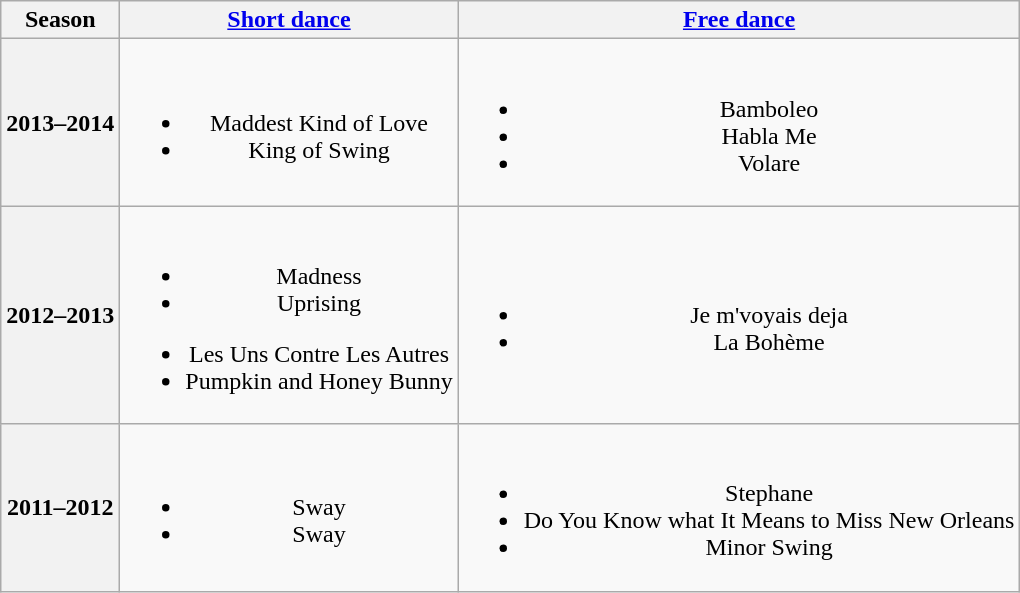<table class=wikitable style=text-align:center>
<tr>
<th>Season</th>
<th><a href='#'>Short dance</a></th>
<th><a href='#'>Free dance</a></th>
</tr>
<tr>
<th>2013–2014 <br> </th>
<td><br><ul><li>Maddest Kind of Love <br></li><li>King of Swing <br></li></ul></td>
<td><br><ul><li>Bamboleo</li><li>Habla Me</li><li>Volare <br></li></ul></td>
</tr>
<tr>
<th>2012–2013 <br> </th>
<td><br><ul><li>Madness <br></li><li>Uprising <br></li></ul><ul><li>Les Uns Contre Les Autres <br></li><li>Pumpkin and Honey Bunny <br></li></ul></td>
<td><br><ul><li>Je m'voyais deja <br></li><li>La Bohème <br></li></ul></td>
</tr>
<tr>
<th>2011–2012 <br> </th>
<td><br><ul><li>Sway <br></li><li>Sway <br></li></ul></td>
<td><br><ul><li>Stephane <br></li><li>Do You Know what It Means to Miss New Orleans <br></li><li>Minor Swing <br></li></ul></td>
</tr>
</table>
